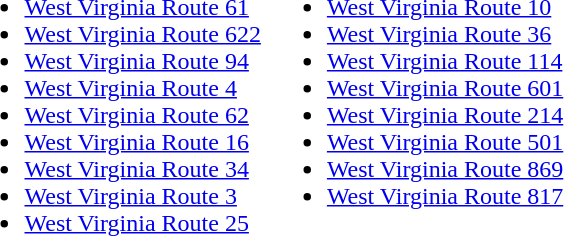<table border="0">
<tr>
<td valign="top"><br><ul><li><a href='#'>West Virginia Route 61</a></li><li><a href='#'>West Virginia Route 622</a></li><li><a href='#'>West Virginia Route 94</a></li><li><a href='#'>West Virginia Route 4</a></li><li><a href='#'>West Virginia Route 62</a></li><li><a href='#'>West Virginia Route 16</a></li><li><a href='#'>West Virginia Route 34</a></li><li><a href='#'>West Virginia Route 3</a></li><li><a href='#'>West Virginia Route 25</a></li></ul></td>
<td valign="top"><br><ul><li><a href='#'>West Virginia Route 10</a></li><li><a href='#'>West Virginia Route 36</a></li><li><a href='#'>West Virginia Route 114</a></li><li><a href='#'>West Virginia Route 601</a></li><li><a href='#'>West Virginia Route 214</a></li><li><a href='#'>West Virginia Route 501</a></li><li><a href='#'>West Virginia Route 869</a></li><li><a href='#'>West Virginia Route 817</a></li></ul></td>
</tr>
<tr>
</tr>
</table>
